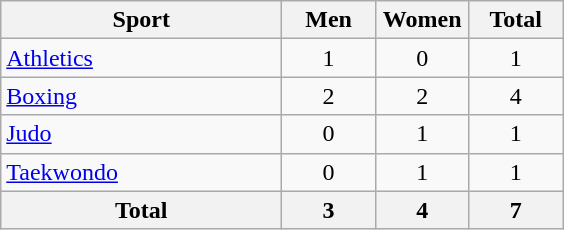<table class="wikitable sortable" style="text-align:center;">
<tr>
<th width=180>Sport</th>
<th width=55>Men</th>
<th width=55>Women</th>
<th width=55>Total</th>
</tr>
<tr>
<td align=left><a href='#'>Athletics</a></td>
<td>1</td>
<td>0</td>
<td>1</td>
</tr>
<tr>
<td align=left><a href='#'>Boxing</a></td>
<td>2</td>
<td>2</td>
<td>4</td>
</tr>
<tr>
<td align=left><a href='#'>Judo</a></td>
<td>0</td>
<td>1</td>
<td>1</td>
</tr>
<tr>
<td align=left><a href='#'>Taekwondo</a></td>
<td>0</td>
<td>1</td>
<td>1</td>
</tr>
<tr>
<th>Total</th>
<th>3</th>
<th>4</th>
<th>7</th>
</tr>
</table>
